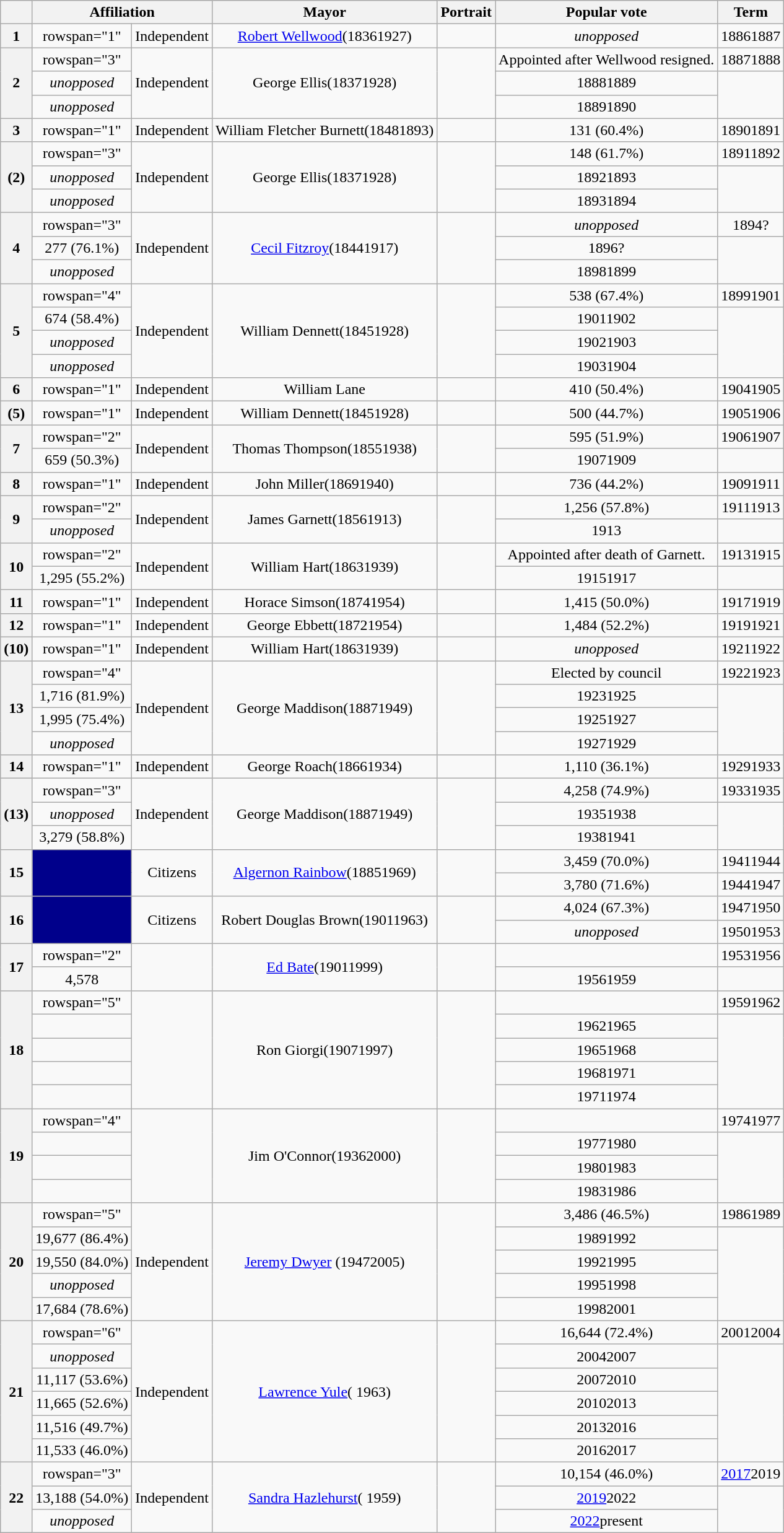<table class="wikitable" style="text-align:center">
<tr>
<th></th>
<th scope="col" colspan="2">Affiliation</th>
<th scope="col">Mayor</th>
<th scope="col">Portrait</th>
<th scope="col">Popular vote</th>
<th scope="col">Term</th>
</tr>
<tr>
<th scope="row" rowspan="1">1</th>
<td>rowspan="1" </td>
<td rowspan="1">Independent</td>
<td rowspan="1"><a href='#'>Robert Wellwood</a>(18361927)</td>
<td rowspan="1"></td>
<td><em>unopposed</em></td>
<td>18861887</td>
</tr>
<tr>
<th scope="row" rowspan="3">2</th>
<td>rowspan="3" </td>
<td rowspan="3">Independent</td>
<td rowspan="3">George Ellis(18371928)</td>
<td rowspan="3"></td>
<td>Appointed after Wellwood resigned.</td>
<td>18871888</td>
</tr>
<tr>
<td><em>unopposed</em></td>
<td>18881889</td>
</tr>
<tr>
<td><em>unopposed</em></td>
<td>18891890</td>
</tr>
<tr>
<th scope="row">3</th>
<td>rowspan="1" </td>
<td rowspan="1">Independent</td>
<td rowspan="1">William Fletcher Burnett(18481893)</td>
<td rowspan="1"></td>
<td>131 (60.4%)</td>
<td>18901891</td>
</tr>
<tr>
<th scope="row" rowspan="3">(2)</th>
<td>rowspan="3" </td>
<td rowspan="3">Independent</td>
<td rowspan="3">George Ellis(18371928)</td>
<td rowspan="3"></td>
<td>148 (61.7%)</td>
<td>18911892</td>
</tr>
<tr>
<td><em>unopposed</em></td>
<td>18921893</td>
</tr>
<tr>
<td><em>unopposed</em></td>
<td>18931894</td>
</tr>
<tr>
<th scope="row" rowspan="3">4</th>
<td>rowspan="3" </td>
<td rowspan="3">Independent</td>
<td rowspan="3"><a href='#'>Cecil Fitzroy</a>(18441917)</td>
<td rowspan="3"></td>
<td><em>unopposed</em></td>
<td>1894?</td>
</tr>
<tr>
<td>277 (76.1%)</td>
<td>1896?</td>
</tr>
<tr>
<td><em>unopposed</em></td>
<td>18981899</td>
</tr>
<tr>
<th scope="row" rowspan="4">5</th>
<td>rowspan="4" </td>
<td rowspan="4">Independent</td>
<td rowspan="4">William Dennett(18451928)</td>
<td rowspan="4"></td>
<td>538 (67.4%)</td>
<td>18991901</td>
</tr>
<tr>
<td>674 (58.4%)</td>
<td>19011902</td>
</tr>
<tr>
<td><em>unopposed</em></td>
<td>19021903</td>
</tr>
<tr>
<td><em>unopposed</em></td>
<td>19031904</td>
</tr>
<tr>
<th scope="row" rowspan="1">6</th>
<td>rowspan="1" </td>
<td rowspan="1">Independent</td>
<td rowspan="1">William Lane</td>
<td rowspan="1"></td>
<td>410 (50.4%)</td>
<td>19041905</td>
</tr>
<tr>
<th scope="row" rowspan="1">(5)</th>
<td>rowspan="1" </td>
<td rowspan="1">Independent</td>
<td rowspan="1">William Dennett(18451928)</td>
<td rowspan="1"></td>
<td>500 (44.7%)</td>
<td>19051906</td>
</tr>
<tr>
<th scope="row" rowspan="2">7</th>
<td>rowspan="2" </td>
<td rowspan="2">Independent</td>
<td rowspan="2">Thomas Thompson(18551938)</td>
<td rowspan="2"></td>
<td>595 (51.9%)</td>
<td>19061907</td>
</tr>
<tr>
<td>659 (50.3%)</td>
<td>19071909</td>
</tr>
<tr>
<th scope="row" rowspan="1">8</th>
<td>rowspan="1" </td>
<td rowspan="1">Independent</td>
<td rowspan="1">John Miller(18691940)</td>
<td rowspan="1"></td>
<td>736 (44.2%)</td>
<td>19091911</td>
</tr>
<tr>
<th scope="row" rowspan="2">9</th>
<td>rowspan="2" </td>
<td rowspan="2">Independent</td>
<td rowspan="2">James Garnett(18561913)</td>
<td rowspan="2"></td>
<td>1,256 (57.8%)</td>
<td>19111913</td>
</tr>
<tr>
<td><em>unopposed</em></td>
<td>1913</td>
</tr>
<tr>
<th scope="row" rowspan="2">10</th>
<td>rowspan="2" </td>
<td rowspan="2">Independent</td>
<td rowspan="2">William Hart(18631939)</td>
<td rowspan="2"></td>
<td>Appointed after death of Garnett.</td>
<td>19131915</td>
</tr>
<tr>
<td>1,295 (55.2%)</td>
<td>19151917</td>
</tr>
<tr>
<th scope="row" rowspan="1">11</th>
<td>rowspan="1" </td>
<td rowspan="1">Independent</td>
<td rowspan="1">Horace Simson(18741954)</td>
<td rowspan="1"></td>
<td>1,415 (50.0%)</td>
<td>19171919</td>
</tr>
<tr>
<th scope="row" rowspan="1">12</th>
<td>rowspan="1" </td>
<td rowspan="1">Independent</td>
<td rowspan="1">George Ebbett(18721954)</td>
<td rowspan="1"></td>
<td>1,484 (52.2%)</td>
<td>19191921</td>
</tr>
<tr>
<th scope="row" rowspan="1">(10)</th>
<td>rowspan="1" </td>
<td rowspan="1">Independent</td>
<td rowspan="1">William Hart(18631939)</td>
<td rowspan="1"></td>
<td><em>unopposed</em></td>
<td>19211922</td>
</tr>
<tr>
<th scope="row" rowspan="4">13</th>
<td>rowspan="4" </td>
<td rowspan="4">Independent</td>
<td rowspan="4">George Maddison(18871949)</td>
<td rowspan="4"></td>
<td>Elected by council</td>
<td>19221923</td>
</tr>
<tr>
<td>1,716 (81.9%)</td>
<td>19231925</td>
</tr>
<tr>
<td>1,995 (75.4%)</td>
<td>19251927</td>
</tr>
<tr>
<td><em>unopposed</em></td>
<td>19271929</td>
</tr>
<tr>
<th scope="row">14</th>
<td>rowspan="1" </td>
<td rowspan="1">Independent</td>
<td rowspan="1">George Roach(18661934)</td>
<td rowspan="1"></td>
<td>1,110 (36.1%)</td>
<td>19291933</td>
</tr>
<tr>
<th rowspan="3" scope="row">(13)</th>
<td>rowspan="3" </td>
<td rowspan="3">Independent</td>
<td rowspan="3">George Maddison(18871949)</td>
<td rowspan="3"></td>
<td>4,258 (74.9%)</td>
<td>19331935</td>
</tr>
<tr>
<td><em>unopposed</em></td>
<td>19351938</td>
</tr>
<tr>
<td>3,279 (58.8%)</td>
<td>19381941</td>
</tr>
<tr>
<th rowspan="2" scope="row">15</th>
<td rowspan="2" style="background-color:darkblue;"></td>
<td rowspan="2">Citizens</td>
<td rowspan="2"><a href='#'>Algernon Rainbow</a>(18851969)</td>
<td rowspan="2"></td>
<td>3,459 (70.0%)</td>
<td>19411944</td>
</tr>
<tr>
<td>3,780 (71.6%)</td>
<td>19441947</td>
</tr>
<tr>
<th rowspan="2" scope="row">16</th>
<td rowspan="2" style="background-color:darkblue;"></td>
<td rowspan="2">Citizens</td>
<td rowspan="2">Robert Douglas Brown(19011963)</td>
<td rowspan="2"></td>
<td>4,024 (67.3%)</td>
<td>19471950</td>
</tr>
<tr>
<td><em>unopposed</em></td>
<td>19501953</td>
</tr>
<tr>
<th rowspan="2" scope="row">17</th>
<td>rowspan="2" </td>
<td rowspan="2"></td>
<td rowspan="2"><a href='#'>Ed Bate</a>(19011999)</td>
<td rowspan="2"></td>
<td></td>
<td>19531956</td>
</tr>
<tr>
<td>4,578</td>
<td>19561959</td>
</tr>
<tr>
<th rowspan="5" scope="row">18</th>
<td>rowspan="5" </td>
<td rowspan="5"></td>
<td rowspan="5">Ron Giorgi(19071997)</td>
<td rowspan="5"></td>
<td></td>
<td>19591962</td>
</tr>
<tr>
<td></td>
<td>19621965</td>
</tr>
<tr>
<td></td>
<td>19651968</td>
</tr>
<tr>
<td></td>
<td>19681971</td>
</tr>
<tr>
<td></td>
<td>19711974</td>
</tr>
<tr>
<th rowspan="4" scope="row">19</th>
<td>rowspan="4" </td>
<td rowspan="4"></td>
<td rowspan="4">Jim O'Connor(19362000)</td>
<td rowspan="4"></td>
<td></td>
<td>19741977</td>
</tr>
<tr>
<td></td>
<td>19771980</td>
</tr>
<tr>
<td></td>
<td>19801983</td>
</tr>
<tr>
<td></td>
<td>19831986</td>
</tr>
<tr>
<th rowspan="5" scope="row">20</th>
<td>rowspan="5" </td>
<td rowspan="5">Independent</td>
<td rowspan="5"><a href='#'>Jeremy Dwyer</a> (19472005)</td>
<td rowspan="5"></td>
<td>3,486 (46.5%)</td>
<td>19861989</td>
</tr>
<tr>
<td>19,677 (86.4%)</td>
<td>19891992</td>
</tr>
<tr>
<td>19,550 (84.0%)</td>
<td>19921995</td>
</tr>
<tr>
<td><em>unopposed</em></td>
<td>19951998</td>
</tr>
<tr>
<td>17,684 (78.6%)</td>
<td>19982001</td>
</tr>
<tr>
<th rowspan="6" scope="row">21</th>
<td>rowspan="6" </td>
<td rowspan="6">Independent</td>
<td rowspan="6"><a href='#'>Lawrence Yule</a>( 1963)</td>
<td rowspan="6"></td>
<td>16,644 (72.4%)</td>
<td>20012004</td>
</tr>
<tr>
<td><em>unopposed</em></td>
<td>20042007</td>
</tr>
<tr>
<td>11,117 (53.6%)</td>
<td>20072010</td>
</tr>
<tr>
<td>11,665 (52.6%)</td>
<td>20102013</td>
</tr>
<tr>
<td>11,516 (49.7%)</td>
<td>20132016</td>
</tr>
<tr>
<td>11,533 (46.0%)</td>
<td>20162017</td>
</tr>
<tr>
<th rowspan="3" scope="row">22</th>
<td>rowspan="3" </td>
<td rowspan="3">Independent</td>
<td rowspan="3"><a href='#'>Sandra Hazlehurst</a>( 1959)</td>
<td rowspan="3"></td>
<td>10,154 (46.0%)</td>
<td><a href='#'>2017</a>2019</td>
</tr>
<tr>
<td>13,188 (54.0%)</td>
<td><a href='#'>2019</a>2022</td>
</tr>
<tr>
<td><em>unopposed</em></td>
<td><a href='#'>2022</a>present</td>
</tr>
</table>
